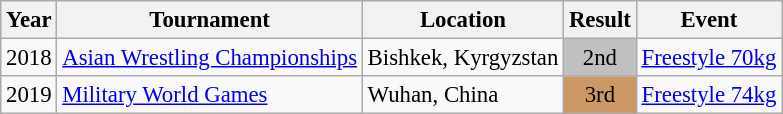<table class="wikitable" style="font-size:95%;">
<tr>
<th>Year</th>
<th>Tournament</th>
<th>Location</th>
<th>Result</th>
<th>Event</th>
</tr>
<tr>
<td>2018</td>
<td><a href='#'>Asian Wrestling Championships</a></td>
<td>Bishkek, Kyrgyzstan</td>
<td align="center" bgcolor="silver">2nd</td>
<td><a href='#'>Freestyle 70kg</a></td>
</tr>
<tr>
<td>2019</td>
<td><a href='#'>Military World Games</a></td>
<td>Wuhan, China</td>
<td align="center" bgcolor="cc9966">3rd</td>
<td><a href='#'>Freestyle 74kg</a></td>
</tr>
</table>
